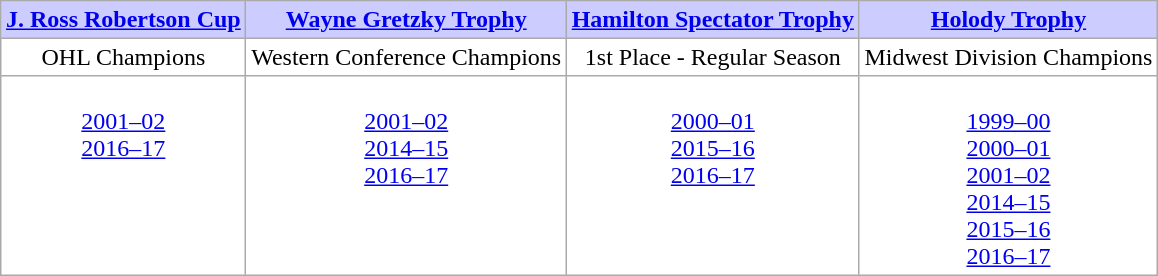<table border="1" cellpadding="3" cellspacing="1" bgcolor="#ffffff" cellpadding="5" style="border: 1px #aaaaaa solid; border-collapse: collapse;">
<tr bgcolor="#ccccff" align="left">
<th align="center"><strong><a href='#'>J. Ross Robertson Cup</a></strong></th>
<th align="center"><strong><a href='#'>Wayne Gretzky Trophy</a></strong></th>
<th align="center"><strong><a href='#'>Hamilton Spectator Trophy</a></strong></th>
<th align="center"><strong><a href='#'>Holody Trophy</a></strong></th>
</tr>
<tr>
<td align="center">OHL Champions</td>
<td align="center">Western Conference Champions</td>
<td align="center">1st Place - Regular Season</td>
<td align="center">Midwest Division Champions</td>
</tr>
<tr>
<td align="center" valign="top"><br><a href='#'>2001–02</a><br><a href='#'>2016–17</a></td>
<td align="center" valign="top"><br><a href='#'>2001–02</a><br><a href='#'>2014–15</a><br><a href='#'>2016–17</a></td>
<td align="center" valign="top"><br><a href='#'>2000–01</a><br><a href='#'>2015–16</a><br><a href='#'>2016–17</a></td>
<td align="center" valign="top"><br><a href='#'>1999–00</a><br><a href='#'>2000–01</a><br><a href='#'>2001–02</a><br><a href='#'>2014–15</a><br><a href='#'>2015–16</a><br><a href='#'>2016–17</a></td>
</tr>
</table>
